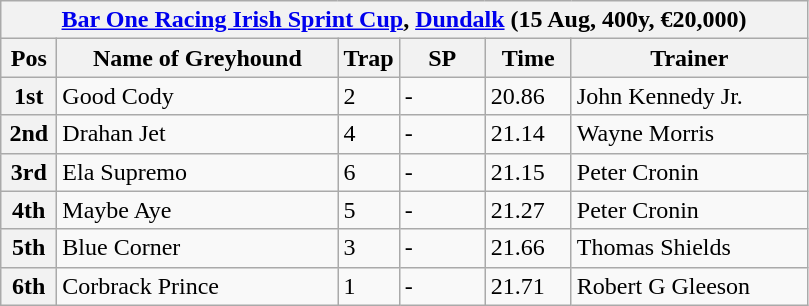<table class="wikitable">
<tr>
<th colspan="6"><a href='#'>Bar One Racing Irish Sprint Cup</a>, <a href='#'>Dundalk</a> (15 Aug, 400y, €20,000)</th>
</tr>
<tr>
<th width=30>Pos</th>
<th width=180>Name of Greyhound</th>
<th width=30>Trap</th>
<th width=50>SP</th>
<th width=50>Time</th>
<th width=150>Trainer</th>
</tr>
<tr>
<th>1st</th>
<td>Good Cody</td>
<td>2</td>
<td>-</td>
<td>20.86</td>
<td>John Kennedy Jr.</td>
</tr>
<tr>
<th>2nd</th>
<td>Drahan Jet</td>
<td>4</td>
<td>-</td>
<td>21.14</td>
<td>Wayne Morris</td>
</tr>
<tr>
<th>3rd</th>
<td>Ela Supremo</td>
<td>6</td>
<td>-</td>
<td>21.15</td>
<td>Peter Cronin</td>
</tr>
<tr>
<th>4th</th>
<td>Maybe Aye</td>
<td>5</td>
<td>-</td>
<td>21.27</td>
<td>Peter Cronin</td>
</tr>
<tr>
<th>5th</th>
<td>Blue Corner</td>
<td>3</td>
<td>-</td>
<td>21.66</td>
<td>Thomas Shields</td>
</tr>
<tr>
<th>6th</th>
<td>Corbrack Prince</td>
<td>1</td>
<td>-</td>
<td>21.71</td>
<td>Robert G Gleeson</td>
</tr>
</table>
